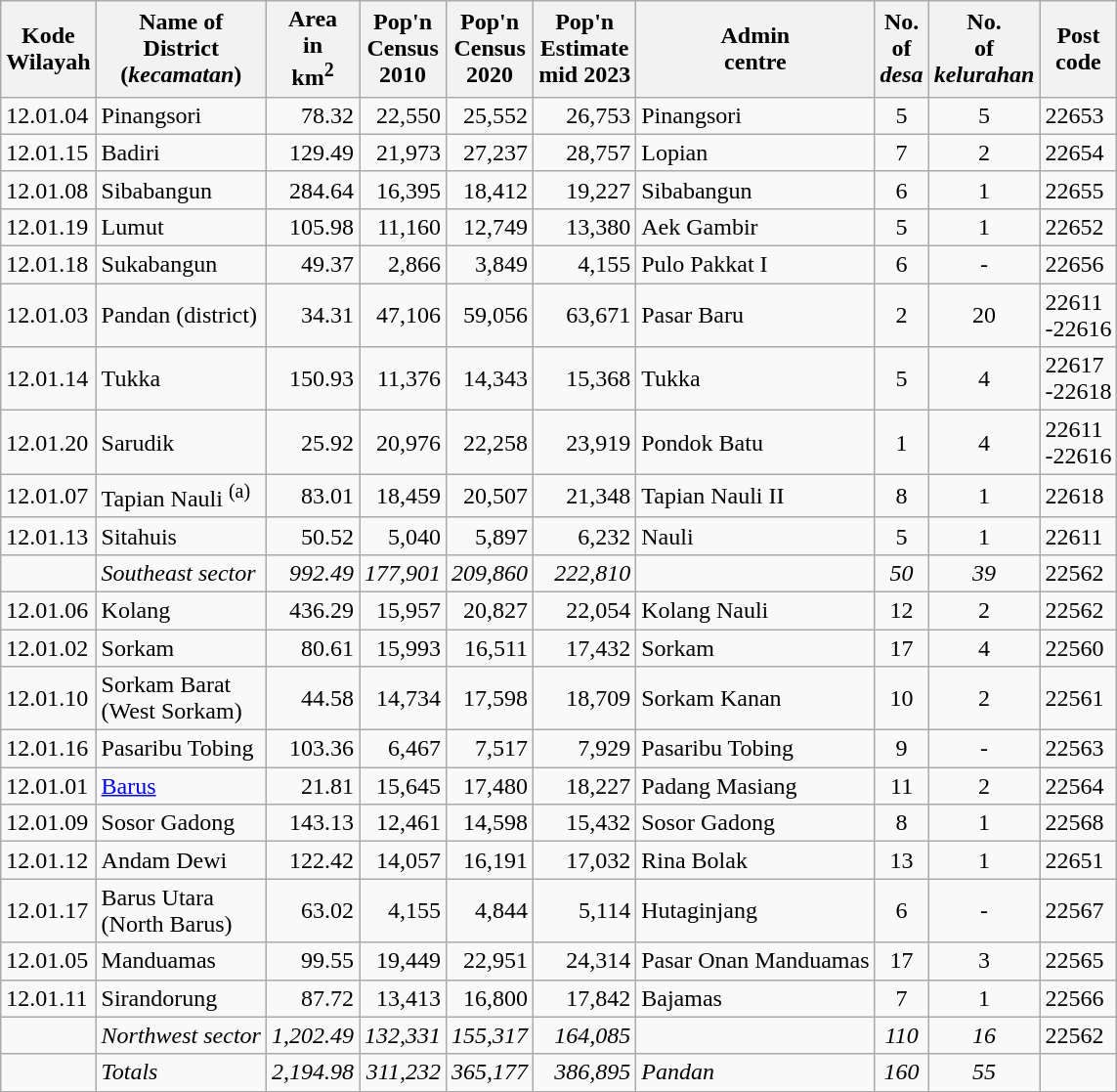<table class="sortable wikitable">
<tr>
<th>Kode <br>Wilayah</th>
<th>Name of<br>District<br>(<em>kecamatan</em>)</th>
<th>Area<br>in <br>km<sup>2</sup></th>
<th>Pop'n<br>Census<br>2010</th>
<th>Pop'n<br>Census<br>2020</th>
<th>Pop'n<br>Estimate<br>mid 2023</th>
<th>Admin <br> centre</th>
<th>No.<br>of<br><em>desa</em></th>
<th>No.<br>of<br><em>kelurahan</em></th>
<th>Post<br>code</th>
</tr>
<tr>
<td>12.01.04</td>
<td>Pinangsori</td>
<td align="right">78.32</td>
<td align="right">22,550</td>
<td align="right">25,552</td>
<td align="right">26,753</td>
<td>Pinangsori</td>
<td align="center">5</td>
<td align="center">5</td>
<td>22653</td>
</tr>
<tr>
<td>12.01.15</td>
<td>Badiri</td>
<td align="right">129.49</td>
<td align="right">21,973</td>
<td align="right">27,237</td>
<td align="right">28,757</td>
<td>Lopian</td>
<td align="center">7</td>
<td align="center">2</td>
<td>22654</td>
</tr>
<tr>
<td>12.01.08</td>
<td>Sibabangun</td>
<td align="right">284.64</td>
<td align="right">16,395</td>
<td align="right">18,412</td>
<td align="right">19,227</td>
<td>Sibabangun</td>
<td align="center">6</td>
<td align="center">1</td>
<td>22655</td>
</tr>
<tr>
<td>12.01.19</td>
<td>Lumut</td>
<td align="right">105.98</td>
<td align="right">11,160</td>
<td align="right">12,749</td>
<td align="right">13,380</td>
<td>Aek Gambir</td>
<td align="center">5</td>
<td align="center">1</td>
<td>22652</td>
</tr>
<tr>
<td>12.01.18</td>
<td>Sukabangun</td>
<td align="right">49.37</td>
<td align="right">2,866</td>
<td align="right">3,849</td>
<td align="right">4,155</td>
<td>Pulo Pakkat I</td>
<td align="center">6</td>
<td align="center">-</td>
<td>22656</td>
</tr>
<tr>
<td>12.01.03</td>
<td>Pandan (district)</td>
<td align="right">34.31</td>
<td align="right">47,106</td>
<td align="right">59,056</td>
<td align="right">63,671</td>
<td>Pasar Baru</td>
<td align="center">2</td>
<td align="center">20</td>
<td>22611<br>-22616</td>
</tr>
<tr>
<td>12.01.14</td>
<td>Tukka</td>
<td align="right">150.93</td>
<td align="right">11,376</td>
<td align="right">14,343</td>
<td align="right">15,368</td>
<td>Tukka</td>
<td align="center">5</td>
<td align="center">4</td>
<td>22617<br>-22618</td>
</tr>
<tr>
<td>12.01.20</td>
<td>Sarudik</td>
<td align="right">25.92</td>
<td align="right">20,976</td>
<td align="right">22,258</td>
<td align="right">23,919</td>
<td>Pondok Batu</td>
<td align="center">1</td>
<td align="center">4</td>
<td>22611<br>-22616</td>
</tr>
<tr>
<td>12.01.07</td>
<td>Tapian Nauli <sup>(a)</sup></td>
<td align="right">83.01</td>
<td align="right">18,459</td>
<td align="right">20,507</td>
<td align="right">21,348</td>
<td>Tapian Nauli II</td>
<td align="center">8</td>
<td align="center">1</td>
<td>22618</td>
</tr>
<tr>
<td>12.01.13</td>
<td>Sitahuis</td>
<td align="right">50.52</td>
<td align="right">5,040</td>
<td align="right">5,897</td>
<td align="right">6,232</td>
<td>Nauli</td>
<td align="center">5</td>
<td align="center">1</td>
<td>22611</td>
</tr>
<tr>
<td></td>
<td><em>Southeast sector</em></td>
<td align="right"><em>992.49</em></td>
<td align="right"><em>177,901</em></td>
<td align="right"><em>209,860</em></td>
<td align="right"><em>222,810</em></td>
<td></td>
<td align="center"><em>50</em></td>
<td align="center"><em>39</em></td>
<td>22562</td>
</tr>
<tr>
<td>12.01.06</td>
<td>Kolang</td>
<td align="right">436.29</td>
<td align="right">15,957</td>
<td align="right">20,827</td>
<td align="right">22,054</td>
<td>Kolang Nauli</td>
<td align="center">12</td>
<td align="center">2</td>
<td>22562</td>
</tr>
<tr>
<td>12.01.02</td>
<td>Sorkam</td>
<td align="right">80.61</td>
<td align="right">15,993</td>
<td align="right">16,511</td>
<td align="right">17,432</td>
<td>Sorkam</td>
<td align="center">17</td>
<td align="center">4</td>
<td>22560</td>
</tr>
<tr>
<td>12.01.10</td>
<td>Sorkam Barat <br>(West Sorkam)</td>
<td align="right">44.58</td>
<td align="right">14,734</td>
<td align="right">17,598</td>
<td align="right">18,709</td>
<td>Sorkam Kanan</td>
<td align="center">10</td>
<td align="center">2</td>
<td>22561</td>
</tr>
<tr>
<td>12.01.16</td>
<td>Pasaribu Tobing</td>
<td align="right">103.36</td>
<td align="right">6,467</td>
<td align="right">7,517</td>
<td align="right">7,929</td>
<td>Pasaribu Tobing</td>
<td align="center">9</td>
<td align="center">-</td>
<td>22563</td>
</tr>
<tr>
<td>12.01.01</td>
<td><a href='#'>Barus</a></td>
<td align="right">21.81</td>
<td align="right">15,645</td>
<td align="right">17,480</td>
<td align="right">18,227</td>
<td>Padang Masiang</td>
<td align="center">11</td>
<td align="center">2</td>
<td>22564</td>
</tr>
<tr>
<td>12.01.09</td>
<td>Sosor Gadong</td>
<td align="right">143.13</td>
<td align="right">12,461</td>
<td align="right">14,598</td>
<td align="right">15,432</td>
<td>Sosor Gadong</td>
<td align="center">8</td>
<td align="center">1</td>
<td>22568</td>
</tr>
<tr>
<td>12.01.12</td>
<td>Andam Dewi</td>
<td align="right">122.42</td>
<td align="right">14,057</td>
<td align="right">16,191</td>
<td align="right">17,032</td>
<td>Rina Bolak</td>
<td align="center">13</td>
<td align="center">1</td>
<td>22651</td>
</tr>
<tr>
<td>12.01.17</td>
<td>Barus Utara <br>(North Barus)</td>
<td align="right">63.02</td>
<td align="right">4,155</td>
<td align="right">4,844</td>
<td align="right">5,114</td>
<td>Hutaginjang</td>
<td align="center">6</td>
<td align="center">-</td>
<td>22567</td>
</tr>
<tr>
<td>12.01.05</td>
<td>Manduamas</td>
<td align="right">99.55</td>
<td align="right">19,449</td>
<td align="right">22,951</td>
<td align="right">24,314</td>
<td>Pasar Onan Manduamas</td>
<td align="center">17</td>
<td align="center">3</td>
<td>22565</td>
</tr>
<tr>
<td>12.01.11</td>
<td>Sirandorung</td>
<td align="right">87.72</td>
<td align="right">13,413</td>
<td align="right">16,800</td>
<td align="right">17,842</td>
<td>Bajamas</td>
<td align="center">7</td>
<td align="center">1</td>
<td>22566</td>
</tr>
<tr>
<td></td>
<td><em>Northwest sector</em></td>
<td align="right"><em>1,202.49</em></td>
<td align="right"><em>132,331</em></td>
<td align="right"><em>155,317</em></td>
<td align="right"><em>164,085</em></td>
<td></td>
<td align="center"><em>110</em></td>
<td align="center"><em>16</em></td>
<td>22562</td>
</tr>
<tr>
<td></td>
<td><em>Totals</em></td>
<td align="right"><em>2,194.98</em></td>
<td align="right"><em>311,232</em></td>
<td align="right"><em>365,177</em></td>
<td align="right"><em>386,895</em></td>
<td><em>Pandan</em></td>
<td align="center"><em>160</em></td>
<td align="center"><em>55</em></td>
<td></td>
</tr>
</table>
